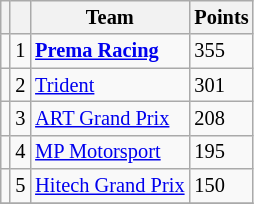<table class="wikitable" style="font-size: 85%;">
<tr>
<th></th>
<th></th>
<th>Team</th>
<th>Points</th>
</tr>
<tr>
<td align="left"></td>
<td align="center">1</td>
<td> <strong><a href='#'>Prema Racing</a></strong></td>
<td>355</td>
</tr>
<tr>
<td align="left"></td>
<td align="center">2</td>
<td> <a href='#'>Trident</a></td>
<td>301</td>
</tr>
<tr>
<td align="left"></td>
<td align="center">3</td>
<td> <a href='#'>ART Grand Prix</a></td>
<td>208</td>
</tr>
<tr>
<td align="left"></td>
<td align="center">4</td>
<td> <a href='#'>MP Motorsport</a></td>
<td>195</td>
</tr>
<tr>
<td align="left"></td>
<td align="center">5</td>
<td> <a href='#'>Hitech Grand Prix</a></td>
<td>150</td>
</tr>
<tr>
</tr>
</table>
